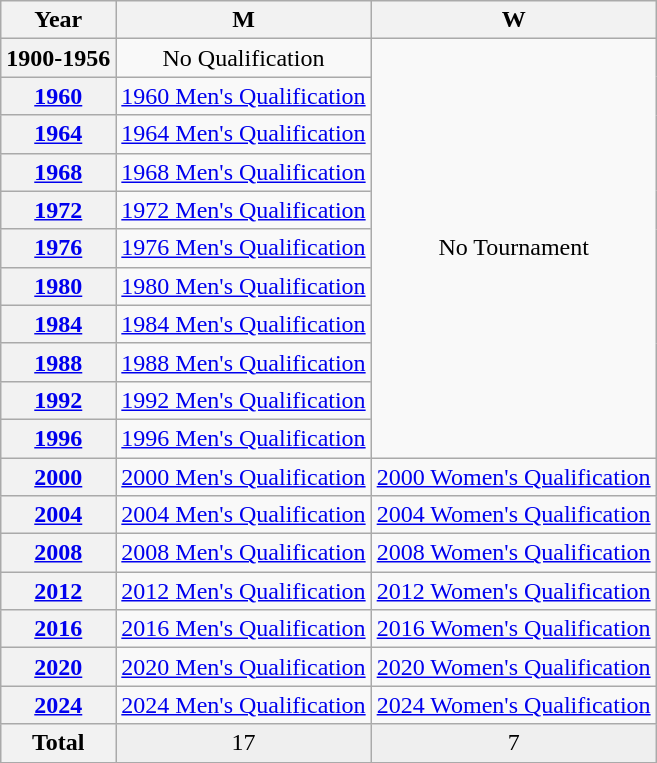<table class="wikitable sortable" style="text-align:center">
<tr>
<th scope="col">Year</th>
<th scope="col">M</th>
<th scope="col">W</th>
</tr>
<tr>
<th scope="row">1900-1956</th>
<td>No Qualification</td>
<td rowspan=11>No Tournament</td>
</tr>
<tr>
<th scope="row"><a href='#'>1960</a></th>
<td><a href='#'>1960 Men's Qualification</a></td>
</tr>
<tr>
<th scope="row"><a href='#'>1964</a></th>
<td><a href='#'>1964 Men's Qualification</a></td>
</tr>
<tr>
<th scope="row"><a href='#'>1968</a></th>
<td><a href='#'>1968 Men's Qualification</a></td>
</tr>
<tr>
<th scope="row"><a href='#'>1972</a></th>
<td><a href='#'>1972 Men's Qualification</a></td>
</tr>
<tr>
<th scope="row"><a href='#'>1976</a></th>
<td><a href='#'>1976 Men's Qualification</a></td>
</tr>
<tr>
<th scope="row"><a href='#'>1980</a></th>
<td><a href='#'>1980 Men's Qualification</a></td>
</tr>
<tr>
<th scope="row"><a href='#'>1984</a></th>
<td><a href='#'>1984 Men's Qualification</a></td>
</tr>
<tr>
<th scope="row"><a href='#'>1988</a></th>
<td><a href='#'>1988 Men's Qualification</a></td>
</tr>
<tr>
<th scope="row"><a href='#'>1992</a></th>
<td><a href='#'>1992 Men's Qualification</a></td>
</tr>
<tr>
<th scope="row"><a href='#'>1996</a></th>
<td><a href='#'>1996 Men's Qualification</a></td>
</tr>
<tr>
<th scope="row"><a href='#'>2000</a></th>
<td><a href='#'>2000 Men's Qualification</a></td>
<td><a href='#'>2000 Women's Qualification</a></td>
</tr>
<tr>
<th scope="row"><a href='#'>2004</a></th>
<td><a href='#'>2004 Men's Qualification</a></td>
<td><a href='#'>2004 Women's Qualification</a></td>
</tr>
<tr>
<th scope="row"><a href='#'>2008</a></th>
<td><a href='#'>2008 Men's Qualification</a></td>
<td><a href='#'>2008 Women's Qualification</a></td>
</tr>
<tr>
<th scope="row"><a href='#'>2012</a></th>
<td><a href='#'>2012 Men's Qualification</a></td>
<td><a href='#'>2012 Women's Qualification</a></td>
</tr>
<tr>
<th scope="row"><a href='#'>2016</a></th>
<td><a href='#'>2016 Men's Qualification</a></td>
<td><a href='#'>2016 Women's Qualification</a></td>
</tr>
<tr>
<th scope="row"><a href='#'>2020</a></th>
<td><a href='#'>2020 Men's Qualification</a></td>
<td><a href='#'>2020 Women's Qualification</a></td>
</tr>
<tr>
<th scope="row"><a href='#'>2024</a></th>
<td><a href='#'>2024 Men's Qualification</a></td>
<td><a href='#'>2024 Women's Qualification</a></td>
</tr>
<tr class="sortbottom" style="background:#EFEFEF">
<th scope="row"><strong>Total</strong></th>
<td>17</td>
<td>7</td>
</tr>
</table>
